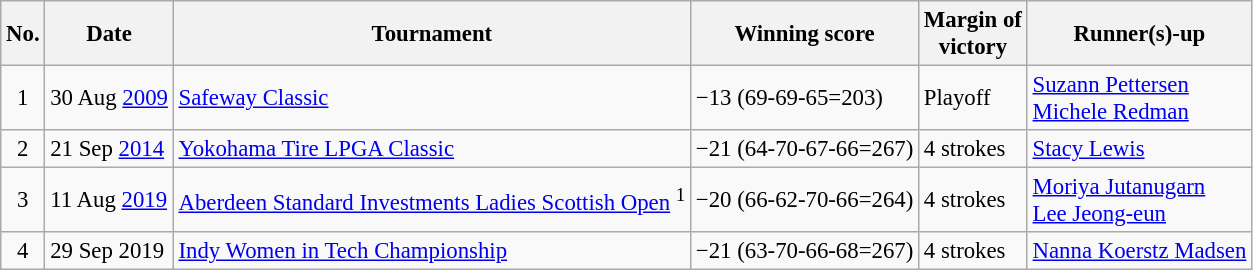<table class="wikitable" style="font-size:95%;">
<tr>
<th>No.</th>
<th>Date</th>
<th>Tournament</th>
<th>Winning score</th>
<th>Margin of<br>victory</th>
<th>Runner(s)-up</th>
</tr>
<tr>
<td align=center>1</td>
<td>30 Aug <a href='#'>2009</a></td>
<td><a href='#'>Safeway Classic</a></td>
<td>−13 (69-69-65=203)</td>
<td>Playoff</td>
<td> <a href='#'>Suzann Pettersen</a><br> <a href='#'>Michele Redman</a></td>
</tr>
<tr>
<td align=center>2</td>
<td>21 Sep <a href='#'>2014</a></td>
<td><a href='#'>Yokohama Tire LPGA Classic</a></td>
<td>−21 (64-70-67-66=267)</td>
<td>4 strokes</td>
<td> <a href='#'>Stacy Lewis</a></td>
</tr>
<tr>
<td align=center>3</td>
<td>11 Aug <a href='#'>2019</a></td>
<td><a href='#'>Aberdeen Standard Investments Ladies Scottish Open</a> <sup>1</sup></td>
<td>−20 (66-62-70-66=264)</td>
<td>4 strokes</td>
<td> <a href='#'>Moriya Jutanugarn</a><br> <a href='#'>Lee Jeong-eun</a></td>
</tr>
<tr>
<td align=center>4</td>
<td>29 Sep 2019</td>
<td><a href='#'>Indy Women in Tech Championship</a></td>
<td>−21 (63-70-66-68=267)</td>
<td>4 strokes</td>
<td> <a href='#'>Nanna Koerstz Madsen</a></td>
</tr>
</table>
